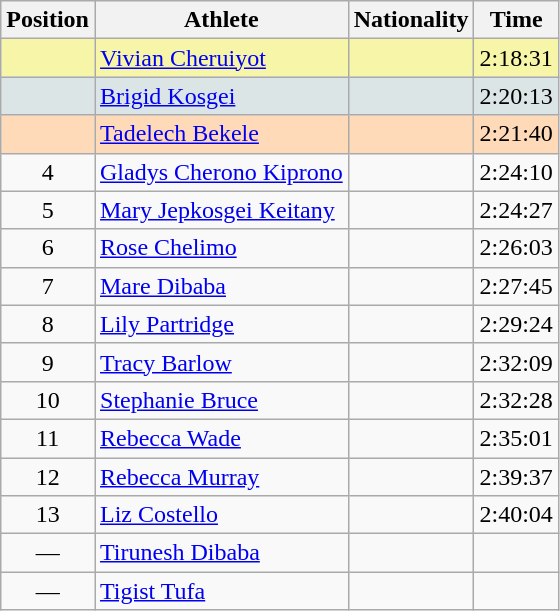<table class="wikitable sortable">
<tr>
<th>Position</th>
<th>Athlete</th>
<th>Nationality</th>
<th>Time</th>
</tr>
<tr bgcolor=#F7F6A8>
<td align=center></td>
<td><a href='#'>Vivian Cheruiyot</a></td>
<td></td>
<td>2:18:31</td>
</tr>
<tr bgcolor=#DCE5E5>
<td align=center></td>
<td><a href='#'>Brigid Kosgei</a></td>
<td></td>
<td>2:20:13</td>
</tr>
<tr bgcolor=#FFDAB9>
<td align=center></td>
<td><a href='#'>Tadelech Bekele</a></td>
<td></td>
<td>2:21:40</td>
</tr>
<tr>
<td align=center>4</td>
<td><a href='#'>Gladys Cherono Kiprono</a></td>
<td></td>
<td>2:24:10</td>
</tr>
<tr>
<td align=center>5</td>
<td><a href='#'>Mary Jepkosgei Keitany</a></td>
<td></td>
<td>2:24:27</td>
</tr>
<tr>
<td align=center>6</td>
<td><a href='#'>Rose Chelimo</a></td>
<td></td>
<td>2:26:03</td>
</tr>
<tr>
<td align=center>7</td>
<td><a href='#'>Mare Dibaba</a></td>
<td></td>
<td>2:27:45</td>
</tr>
<tr>
<td align=center>8</td>
<td><a href='#'>Lily Partridge</a></td>
<td></td>
<td>2:29:24</td>
</tr>
<tr>
<td align=center>9</td>
<td><a href='#'>Tracy Barlow</a></td>
<td></td>
<td>2:32:09</td>
</tr>
<tr>
<td align=center>10</td>
<td><a href='#'>Stephanie Bruce</a></td>
<td></td>
<td>2:32:28</td>
</tr>
<tr>
<td align=center>11</td>
<td><a href='#'>Rebecca Wade</a></td>
<td></td>
<td>2:35:01</td>
</tr>
<tr>
<td align=center>12</td>
<td><a href='#'>Rebecca Murray</a></td>
<td></td>
<td>2:39:37</td>
</tr>
<tr>
<td align=center>13</td>
<td><a href='#'>Liz Costello</a></td>
<td></td>
<td>2:40:04</td>
</tr>
<tr>
<td align=center>—</td>
<td><a href='#'>Tirunesh Dibaba</a></td>
<td></td>
<td></td>
</tr>
<tr>
<td align=center>—</td>
<td><a href='#'>Tigist Tufa</a></td>
<td></td>
<td></td>
</tr>
</table>
